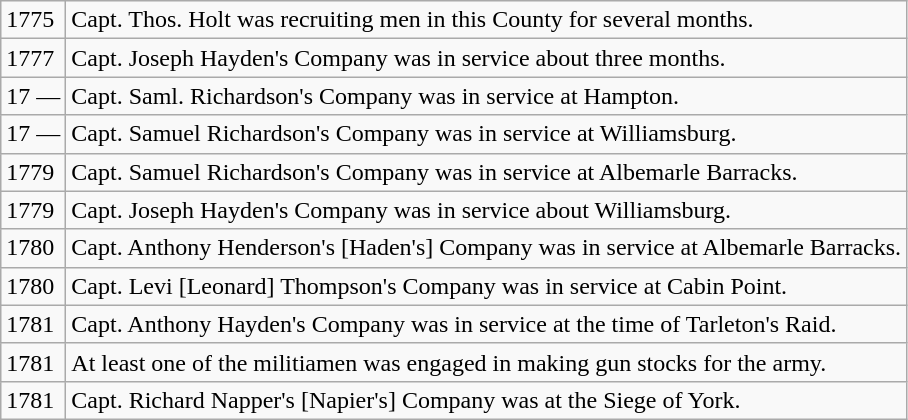<table class="wikitable">
<tr>
<td>1775</td>
<td>Capt. Thos. Holt was recruiting men in this County for several months.</td>
</tr>
<tr>
<td>1777</td>
<td>Capt. Joseph Hayden's Company was in service about three months.</td>
</tr>
<tr>
<td>17 —</td>
<td>Capt. Saml. Richardson's Company was in service at Hampton.</td>
</tr>
<tr>
<td>17 —</td>
<td>Capt. Samuel Richardson's Company was in service at Williamsburg.</td>
</tr>
<tr>
<td>1779</td>
<td>Capt. Samuel Richardson's Company was in service at Albemarle Barracks.</td>
</tr>
<tr>
<td>1779</td>
<td>Capt. Joseph Hayden's Company was in service about Williamsburg.</td>
</tr>
<tr>
<td>1780</td>
<td>Capt. Anthony Henderson's [Haden's] Company was in service at Albemarle Barracks.</td>
</tr>
<tr>
<td>1780</td>
<td>Capt. Levi [Leonard] Thompson's Company was in service at Cabin Point.</td>
</tr>
<tr>
<td>1781</td>
<td>Capt. Anthony Hayden's Company was in service at the time of Tarleton's Raid.</td>
</tr>
<tr>
<td>1781</td>
<td>At least one of the militiamen was engaged in making gun stocks for the army.</td>
</tr>
<tr>
<td>1781</td>
<td>Capt. Richard Napper's [Napier's] Company was at the Siege of York.</td>
</tr>
</table>
